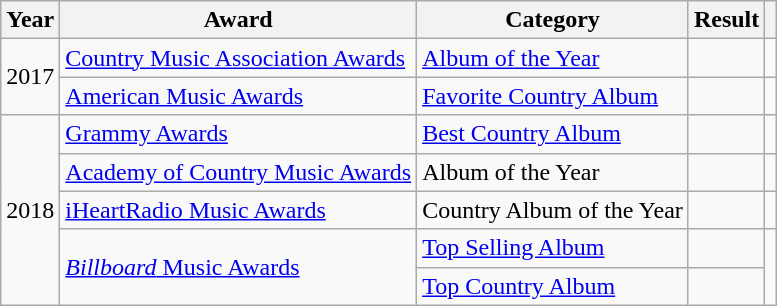<table class="wikitable">
<tr>
<th>Year</th>
<th>Award</th>
<th>Category</th>
<th>Result</th>
<th></th>
</tr>
<tr>
<td rowspan=2>2017</td>
<td><a href='#'>Country Music Association Awards</a></td>
<td><a href='#'>Album of the Year</a></td>
<td></td>
<td style="text-align:center;"></td>
</tr>
<tr>
<td><a href='#'>American Music Awards</a></td>
<td><a href='#'>Favorite Country Album</a></td>
<td></td>
<td style="text-align:center;"></td>
</tr>
<tr>
<td rowspan=5>2018</td>
<td><a href='#'>Grammy Awards</a></td>
<td><a href='#'>Best Country Album</a></td>
<td></td>
<td style="text-align:center;"></td>
</tr>
<tr>
<td><a href='#'>Academy of Country Music Awards</a></td>
<td>Album of the Year</td>
<td></td>
<td style="text-align:center;"></td>
</tr>
<tr>
<td><a href='#'>iHeartRadio Music Awards</a></td>
<td>Country Album of the Year</td>
<td></td>
<td style="text-align:center;"></td>
</tr>
<tr>
<td rowspan=2><a href='#'><em>Billboard</em> Music Awards</a></td>
<td><a href='#'>Top Selling Album</a></td>
<td></td>
<td style="text-align:center;" rowspan=2></td>
</tr>
<tr>
<td><a href='#'>Top Country Album</a></td>
<td></td>
</tr>
</table>
